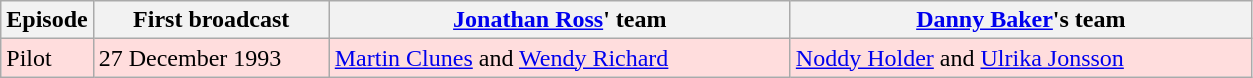<table class="wikitable">
<tr>
<th width="50px">Episode</th>
<th width="150px">First broadcast</th>
<th width="300px"><a href='#'>Jonathan Ross</a>' team</th>
<th width="300px"><a href='#'>Danny Baker</a>'s team</th>
</tr>
<tr bgcolor="ffdddd">
<td>Pilot</td>
<td>27 December 1993</td>
<td><a href='#'>Martin Clunes</a> and <a href='#'>Wendy Richard</a></td>
<td><a href='#'>Noddy Holder</a> and <a href='#'>Ulrika Jonsson</a></td>
</tr>
</table>
